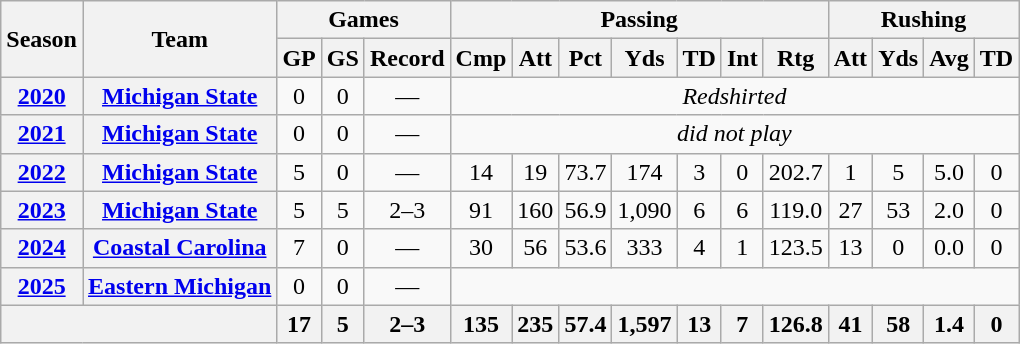<table class=wikitable style="text-align:center;">
<tr>
<th rowspan="2">Season</th>
<th rowspan="2">Team</th>
<th colspan="3">Games</th>
<th colspan="7">Passing</th>
<th colspan="4">Rushing</th>
</tr>
<tr>
<th>GP</th>
<th>GS</th>
<th>Record</th>
<th>Cmp</th>
<th>Att</th>
<th>Pct</th>
<th>Yds</th>
<th>TD</th>
<th>Int</th>
<th>Rtg</th>
<th>Att</th>
<th>Yds</th>
<th>Avg</th>
<th>TD</th>
</tr>
<tr>
<th><a href='#'>2020</a></th>
<th><a href='#'>Michigan State</a></th>
<td>0</td>
<td>0</td>
<td>—</td>
<td colspan="11"><em>Redshirted </em></td>
</tr>
<tr>
<th><a href='#'>2021</a></th>
<th><a href='#'>Michigan State</a></th>
<td>0</td>
<td>0</td>
<td>—</td>
<td colspan="11"><em>did not play</em></td>
</tr>
<tr>
<th><a href='#'>2022</a></th>
<th><a href='#'>Michigan State</a></th>
<td>5</td>
<td>0</td>
<td>—</td>
<td>14</td>
<td>19</td>
<td>73.7</td>
<td>174</td>
<td>3</td>
<td>0</td>
<td>202.7</td>
<td>1</td>
<td>5</td>
<td>5.0</td>
<td>0</td>
</tr>
<tr>
<th><a href='#'>2023</a></th>
<th><a href='#'>Michigan State</a></th>
<td>5</td>
<td>5</td>
<td>2–3</td>
<td>91</td>
<td>160</td>
<td>56.9</td>
<td>1,090</td>
<td>6</td>
<td>6</td>
<td>119.0</td>
<td>27</td>
<td>53</td>
<td>2.0</td>
<td>0</td>
</tr>
<tr>
<th><a href='#'>2024</a></th>
<th><a href='#'>Coastal Carolina</a></th>
<td>7</td>
<td>0</td>
<td>—</td>
<td>30</td>
<td>56</td>
<td>53.6</td>
<td>333</td>
<td>4</td>
<td>1</td>
<td>123.5</td>
<td>13</td>
<td>0</td>
<td>0.0</td>
<td>0</td>
</tr>
<tr>
<th><a href='#'>2025</a></th>
<th><a href='#'>Eastern Michigan</a></th>
<td>0</td>
<td>0</td>
<td>—</td>
</tr>
<tr>
<th colspan="2"></th>
<th>17</th>
<th>5</th>
<th>2–3</th>
<th>135</th>
<th>235</th>
<th>57.4</th>
<th>1,597</th>
<th>13</th>
<th>7</th>
<th>126.8</th>
<th>41</th>
<th>58</th>
<th>1.4</th>
<th>0</th>
</tr>
</table>
